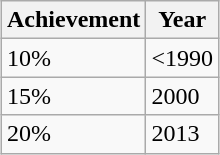<table class=wikitable style="margin-left: auto; margin-right: auto; border: none;">
<tr>
<th>Achievement</th>
<th>Year</th>
</tr>
<tr>
<td>10%</td>
<td><1990</td>
</tr>
<tr>
<td>15%</td>
<td>2000</td>
</tr>
<tr>
<td>20%</td>
<td>2013</td>
</tr>
</table>
